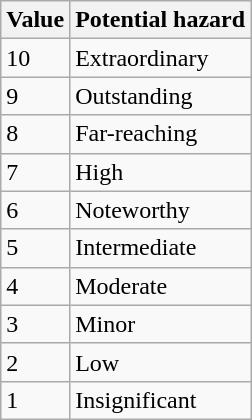<table class="wikitable">
<tr>
<th>Value</th>
<th>Potential hazard</th>
</tr>
<tr>
<td>10</td>
<td>Extraordinary</td>
</tr>
<tr>
<td>9</td>
<td>Outstanding</td>
</tr>
<tr>
<td>8</td>
<td>Far-reaching</td>
</tr>
<tr>
<td>7</td>
<td>High</td>
</tr>
<tr>
<td>6</td>
<td>Noteworthy</td>
</tr>
<tr>
<td>5</td>
<td>Intermediate</td>
</tr>
<tr>
<td>4</td>
<td>Moderate</td>
</tr>
<tr>
<td>3</td>
<td>Minor</td>
</tr>
<tr>
<td>2</td>
<td>Low</td>
</tr>
<tr>
<td>1</td>
<td>Insignificant</td>
</tr>
</table>
